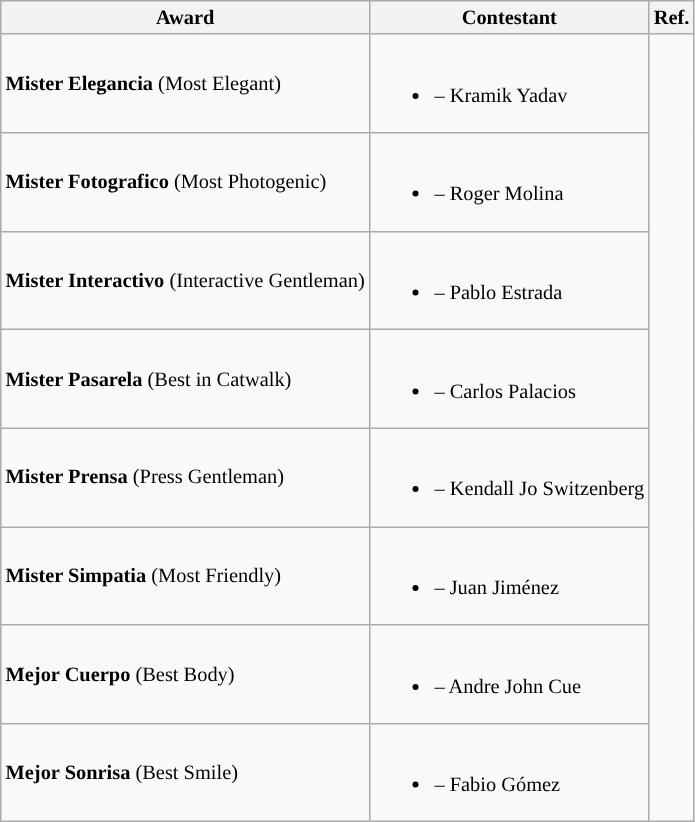<table class="wikitable sortable" style="font-size: 85%;">
<tr>
<th>Award</th>
<th>Contestant</th>
<th>Ref.</th>
</tr>
<tr>
<td><strong>Mister Elegancia</strong> (Most Elegant)</td>
<td><br><ul><li> –  Kramik Yadav</li></ul></td>
<td rowspan="8"></td>
</tr>
<tr>
<td><strong>Mister Fotografico</strong> (Most Photogenic)</td>
<td><br><ul><li> –  Roger Molina</li></ul></td>
</tr>
<tr>
<td><strong>Mister Interactivo</strong> (Interactive Gentleman)</td>
<td><br><ul><li> – Pablo Estrada</li></ul></td>
</tr>
<tr>
<td><strong>Mister Pasarela</strong> (Best in Catwalk)</td>
<td><br><ul><li> – Carlos Palacios</li></ul></td>
</tr>
<tr>
<td><strong>Mister Prensa</strong> (Press Gentleman)</td>
<td><br><ul><li> –  Kendall Jo Switzenberg</li></ul></td>
</tr>
<tr>
<td><strong>Mister Simpatia</strong> (Most Friendly)</td>
<td><br><ul><li> – Juan Jiménez</li></ul></td>
</tr>
<tr>
<td><strong>Mejor Cuerpo</strong> (Best Body)</td>
<td><br><ul><li> – Andre John Cue</li></ul></td>
</tr>
<tr>
<td><strong>Mejor Sonrisa</strong> (Best Smile)</td>
<td><br><ul><li> – Fabio Gómez</li></ul></td>
</tr>
</table>
